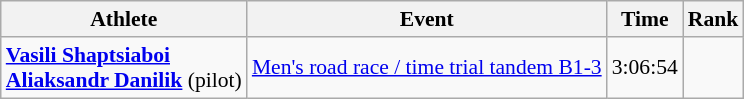<table class=wikitable style="font-size:90%">
<tr>
<th>Athlete</th>
<th>Event</th>
<th>Time</th>
<th>Rank</th>
</tr>
<tr>
<td><strong><a href='#'>Vasili Shaptsiaboi</a></strong><br> <strong><a href='#'>Aliaksandr Danilik</a></strong> (pilot)</td>
<td><a href='#'>Men's road race / time trial tandem B1-3</a></td>
<td style="text-align:center;">3:06:54</td>
<td style="text-align:center;"></td>
</tr>
</table>
